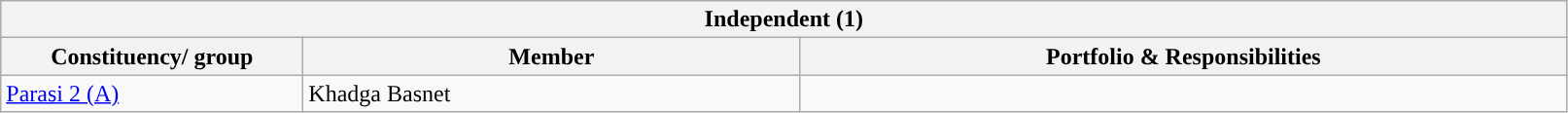<table class="wikitable sortable">
<tr>
<th colspan="3" style="width: 800pt; background:">Independent (1)</th>
</tr>
<tr>
<th style="width:150pt;">Constituency/ group</th>
<th style="width:250pt;">Member</th>
<th>Portfolio & Responsibilities</th>
</tr>
<tr>
<td><a href='#'>Parasi 2 (A)</a></td>
<td>Khadga Basnet</td>
<td></td>
</tr>
</table>
